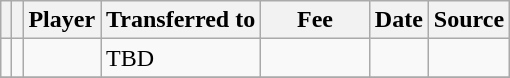<table class="wikitable plainrowheaders sortable">
<tr>
<th></th>
<th></th>
<th scope=col><strong>Player</strong></th>
<th><strong>Transferred to</strong></th>
<th !scope=col; style="width: 65px;"><strong>Fee</strong></th>
<th scope=col><strong>Date</strong></th>
<th scope=col><strong>Source</strong></th>
</tr>
<tr>
<td align=center></td>
<td align=center></td>
<td></td>
<td>TBD</td>
<td></td>
<td></td>
<td></td>
</tr>
<tr>
</tr>
</table>
